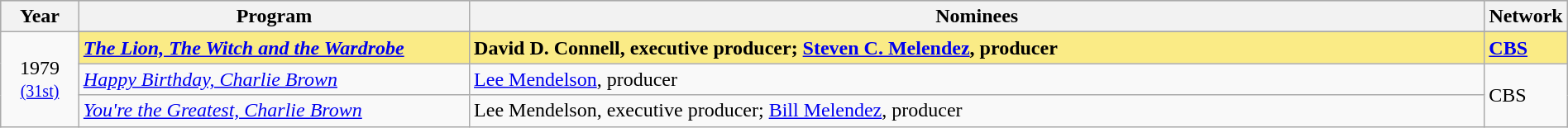<table class="wikitable" style="width:100%">
<tr bgcolor="#bebebe">
<th width="5%">Year</th>
<th width="25%">Program</th>
<th width="65%">Nominees</th>
<th width="5%">Network</th>
</tr>
<tr>
<td rowspan=4 style="text-align:center">1979<br><small><a href='#'>(31st)</a></small><br></td>
</tr>
<tr style="background:#FAEB86">
<td><strong><em><a href='#'>The Lion, The Witch and the Wardrobe</a></em></strong></td>
<td><strong>David D. Connell, executive producer; <a href='#'>Steven C. Melendez</a>, producer</strong></td>
<td><strong><a href='#'>CBS</a></strong></td>
</tr>
<tr>
<td><em><a href='#'>Happy Birthday, Charlie Brown</a></em></td>
<td><a href='#'>Lee Mendelson</a>, producer</td>
<td rowspan=2>CBS</td>
</tr>
<tr>
<td><em><a href='#'>You're the Greatest, Charlie Brown</a></em></td>
<td>Lee Mendelson, executive producer; <a href='#'>Bill Melendez</a>, producer</td>
</tr>
</table>
